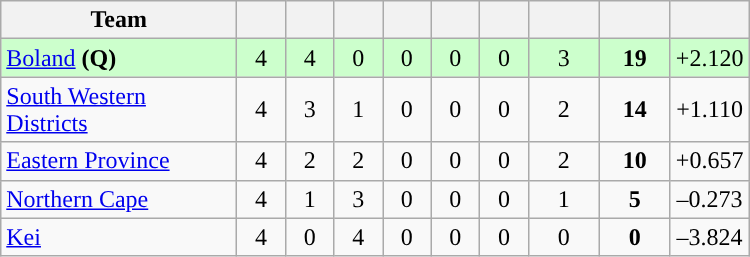<table class="wikitable" style="text-align:center">
<tr>
<th width="150">Team</th>
<th width="25"></th>
<th width="25"></th>
<th width="25"></th>
<th width="25"></th>
<th width="25"></th>
<th width="25"></th>
<th width="40"></th>
<th width="40"></th>
<th width="45"></th>
</tr>
<tr style="background:#cfc">
<td style="text-align:left"><a href='#'>Boland</a> <strong>(Q)</strong></td>
<td>4</td>
<td>4</td>
<td>0</td>
<td>0</td>
<td>0</td>
<td>0</td>
<td>3</td>
<td><strong>19</strong></td>
<td>+2.120</td>
</tr>
<tr>
<td style="text-align:left"><a href='#'>South Western Districts</a></td>
<td>4</td>
<td>3</td>
<td>1</td>
<td>0</td>
<td>0</td>
<td>0</td>
<td>2</td>
<td><strong>14</strong></td>
<td>+1.110</td>
</tr>
<tr>
<td style="text-align:left"><a href='#'>Eastern Province</a></td>
<td>4</td>
<td>2</td>
<td>2</td>
<td>0</td>
<td>0</td>
<td>0</td>
<td>2</td>
<td><strong>10</strong></td>
<td>+0.657</td>
</tr>
<tr>
<td style="text-align:left"><a href='#'>Northern Cape</a></td>
<td>4</td>
<td>1</td>
<td>3</td>
<td>0</td>
<td>0</td>
<td>0</td>
<td>1</td>
<td><strong>5</strong></td>
<td>–0.273</td>
</tr>
<tr>
<td style="text-align:left"><a href='#'>Kei</a></td>
<td>4</td>
<td>0</td>
<td>4</td>
<td>0</td>
<td>0</td>
<td>0</td>
<td>0</td>
<td><strong>0</strong></td>
<td>–3.824</td>
</tr>
</table>
